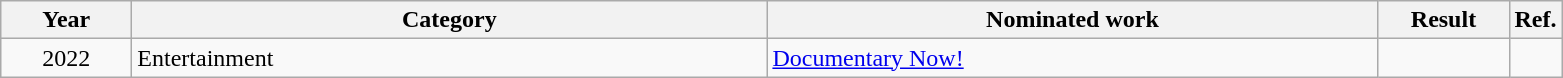<table class=wikitable>
<tr>
<th scope="col" style="width:5em;">Year</th>
<th scope="col" style="width:26em;">Category</th>
<th scope="col" style="width:25em;">Nominated work</th>
<th scope="col" style="width:5em;">Result</th>
<th>Ref.</th>
</tr>
<tr>
<td style="text-align:center;">2022</td>
<td>Entertainment</td>
<td><a href='#'>Documentary Now!</a></td>
<td></td>
<td style="text-align:center;"></td>
</tr>
</table>
